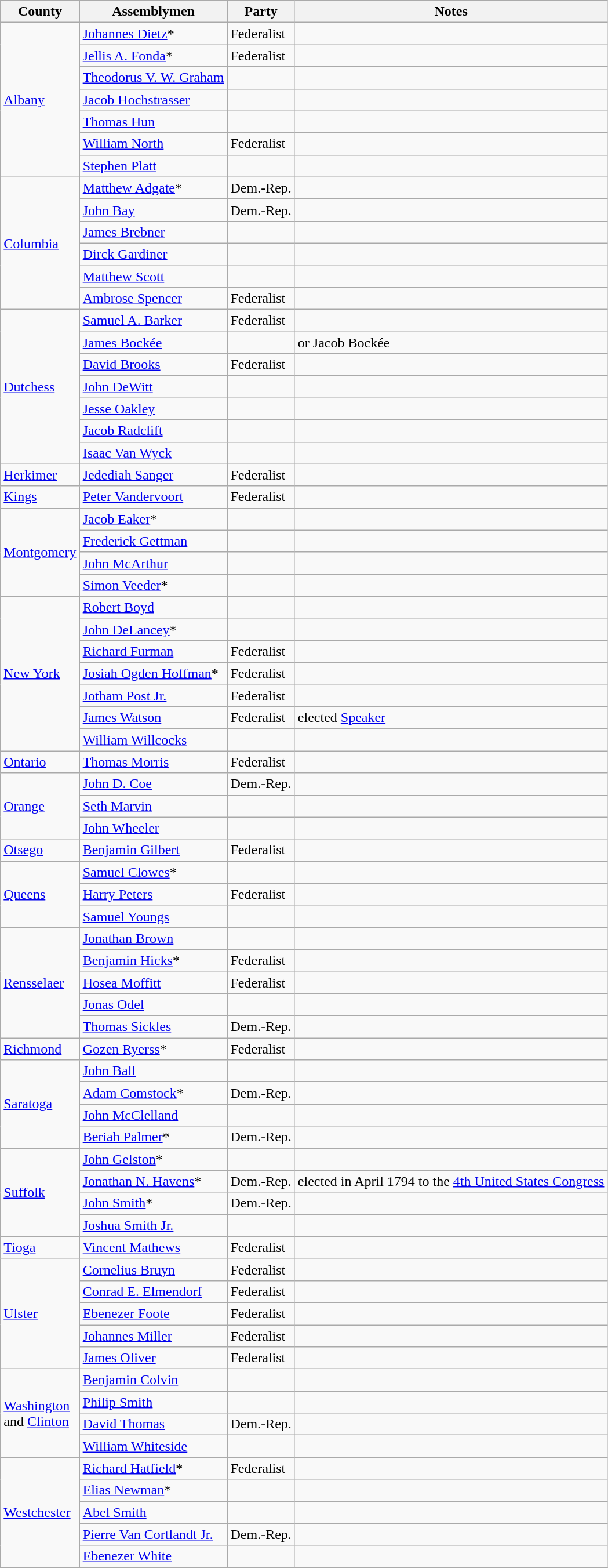<table class=wikitable>
<tr>
<th>County</th>
<th>Assemblymen</th>
<th>Party</th>
<th>Notes</th>
</tr>
<tr>
<td rowspan="7"><a href='#'>Albany</a></td>
<td><a href='#'>Johannes Dietz</a>*</td>
<td>Federalist</td>
<td></td>
</tr>
<tr>
<td><a href='#'>Jellis A. Fonda</a>*</td>
<td>Federalist</td>
<td></td>
</tr>
<tr>
<td><a href='#'>Theodorus V. W. Graham</a></td>
<td></td>
<td></td>
</tr>
<tr>
<td><a href='#'>Jacob Hochstrasser</a></td>
<td></td>
<td></td>
</tr>
<tr>
<td><a href='#'>Thomas Hun</a></td>
<td></td>
<td></td>
</tr>
<tr>
<td><a href='#'>William North</a></td>
<td>Federalist</td>
<td></td>
</tr>
<tr>
<td><a href='#'>Stephen Platt</a></td>
<td></td>
<td></td>
</tr>
<tr>
<td rowspan="6"><a href='#'>Columbia</a></td>
<td><a href='#'>Matthew Adgate</a>*</td>
<td>Dem.-Rep.</td>
<td></td>
</tr>
<tr>
<td><a href='#'>John Bay</a></td>
<td>Dem.-Rep.</td>
<td></td>
</tr>
<tr>
<td><a href='#'>James Brebner</a></td>
<td></td>
<td></td>
</tr>
<tr>
<td><a href='#'>Dirck Gardiner</a></td>
<td></td>
<td></td>
</tr>
<tr>
<td><a href='#'>Matthew Scott</a></td>
<td></td>
<td></td>
</tr>
<tr>
<td><a href='#'>Ambrose Spencer</a></td>
<td>Federalist</td>
<td></td>
</tr>
<tr>
<td rowspan="7"><a href='#'>Dutchess</a></td>
<td><a href='#'>Samuel A. Barker</a></td>
<td>Federalist</td>
<td></td>
</tr>
<tr>
<td><a href='#'>James Bockée</a></td>
<td></td>
<td>or Jacob Bockée</td>
</tr>
<tr>
<td><a href='#'>David Brooks</a></td>
<td>Federalist</td>
<td></td>
</tr>
<tr>
<td><a href='#'>John DeWitt</a></td>
<td></td>
<td></td>
</tr>
<tr>
<td><a href='#'>Jesse Oakley</a></td>
<td></td>
<td></td>
</tr>
<tr>
<td><a href='#'>Jacob Radclift</a></td>
<td></td>
<td></td>
</tr>
<tr>
<td><a href='#'>Isaac Van Wyck</a></td>
<td></td>
<td></td>
</tr>
<tr>
<td><a href='#'>Herkimer</a></td>
<td><a href='#'>Jedediah Sanger</a></td>
<td>Federalist</td>
<td></td>
</tr>
<tr>
<td><a href='#'>Kings</a></td>
<td><a href='#'>Peter Vandervoort</a></td>
<td>Federalist</td>
<td></td>
</tr>
<tr>
<td rowspan="4"><a href='#'>Montgomery</a></td>
<td><a href='#'>Jacob Eaker</a>*</td>
<td></td>
<td></td>
</tr>
<tr>
<td><a href='#'>Frederick Gettman</a></td>
<td></td>
<td></td>
</tr>
<tr>
<td><a href='#'>John McArthur</a></td>
<td></td>
<td></td>
</tr>
<tr>
<td><a href='#'>Simon Veeder</a>*</td>
<td></td>
<td></td>
</tr>
<tr>
<td rowspan="7"><a href='#'>New York</a></td>
<td><a href='#'>Robert Boyd</a></td>
<td></td>
<td></td>
</tr>
<tr>
<td><a href='#'>John DeLancey</a>*</td>
<td></td>
<td></td>
</tr>
<tr>
<td><a href='#'>Richard Furman</a></td>
<td>Federalist</td>
<td></td>
</tr>
<tr>
<td><a href='#'>Josiah Ogden Hoffman</a>*</td>
<td>Federalist</td>
<td></td>
</tr>
<tr>
<td><a href='#'>Jotham Post Jr.</a></td>
<td>Federalist</td>
<td></td>
</tr>
<tr>
<td><a href='#'>James Watson</a></td>
<td>Federalist</td>
<td>elected <a href='#'>Speaker</a></td>
</tr>
<tr>
<td><a href='#'>William Willcocks</a></td>
<td></td>
<td></td>
</tr>
<tr>
<td><a href='#'>Ontario</a></td>
<td><a href='#'>Thomas Morris</a></td>
<td>Federalist</td>
<td></td>
</tr>
<tr>
<td rowspan="3"><a href='#'>Orange</a></td>
<td><a href='#'>John D. Coe</a></td>
<td>Dem.-Rep.</td>
<td></td>
</tr>
<tr>
<td><a href='#'>Seth Marvin</a></td>
<td></td>
<td></td>
</tr>
<tr>
<td><a href='#'>John Wheeler</a></td>
<td></td>
<td></td>
</tr>
<tr>
<td><a href='#'>Otsego</a></td>
<td><a href='#'>Benjamin Gilbert</a></td>
<td>Federalist</td>
<td></td>
</tr>
<tr>
<td rowspan="3"><a href='#'>Queens</a></td>
<td><a href='#'>Samuel Clowes</a>*</td>
<td></td>
<td></td>
</tr>
<tr>
<td><a href='#'>Harry Peters</a></td>
<td>Federalist</td>
<td></td>
</tr>
<tr>
<td><a href='#'>Samuel Youngs</a></td>
<td></td>
<td></td>
</tr>
<tr>
<td rowspan="5"><a href='#'>Rensselaer</a></td>
<td><a href='#'>Jonathan Brown</a></td>
<td></td>
<td></td>
</tr>
<tr>
<td><a href='#'>Benjamin Hicks</a>*</td>
<td>Federalist</td>
<td></td>
</tr>
<tr>
<td><a href='#'>Hosea Moffitt</a></td>
<td>Federalist</td>
<td></td>
</tr>
<tr>
<td><a href='#'>Jonas Odel</a></td>
<td></td>
<td></td>
</tr>
<tr>
<td><a href='#'>Thomas Sickles</a></td>
<td>Dem.-Rep.</td>
<td></td>
</tr>
<tr>
<td><a href='#'>Richmond</a></td>
<td><a href='#'>Gozen Ryerss</a>*</td>
<td>Federalist</td>
<td></td>
</tr>
<tr>
<td rowspan="4"><a href='#'>Saratoga</a></td>
<td><a href='#'>John Ball</a></td>
<td></td>
<td></td>
</tr>
<tr>
<td><a href='#'>Adam Comstock</a>*</td>
<td>Dem.-Rep.</td>
<td></td>
</tr>
<tr>
<td><a href='#'>John McClelland</a></td>
<td></td>
<td></td>
</tr>
<tr>
<td><a href='#'>Beriah Palmer</a>*</td>
<td>Dem.-Rep.</td>
<td></td>
</tr>
<tr>
<td rowspan="4"><a href='#'>Suffolk</a></td>
<td><a href='#'>John Gelston</a>*</td>
<td></td>
<td></td>
</tr>
<tr>
<td><a href='#'>Jonathan N. Havens</a>*</td>
<td>Dem.-Rep.</td>
<td>elected in April 1794 to the <a href='#'>4th United States Congress</a></td>
</tr>
<tr>
<td><a href='#'>John Smith</a>*</td>
<td>Dem.-Rep.</td>
<td></td>
</tr>
<tr>
<td><a href='#'>Joshua Smith Jr.</a></td>
<td></td>
<td></td>
</tr>
<tr>
<td><a href='#'>Tioga</a></td>
<td><a href='#'>Vincent Mathews</a></td>
<td>Federalist</td>
<td></td>
</tr>
<tr>
<td rowspan="5"><a href='#'>Ulster</a></td>
<td><a href='#'>Cornelius Bruyn</a></td>
<td>Federalist</td>
<td></td>
</tr>
<tr>
<td><a href='#'>Conrad E. Elmendorf</a></td>
<td>Federalist</td>
<td></td>
</tr>
<tr>
<td><a href='#'>Ebenezer Foote</a></td>
<td>Federalist</td>
<td></td>
</tr>
<tr>
<td><a href='#'>Johannes Miller</a></td>
<td>Federalist</td>
<td></td>
</tr>
<tr>
<td><a href='#'>James Oliver</a></td>
<td>Federalist</td>
<td></td>
</tr>
<tr>
<td rowspan="4"><a href='#'>Washington</a> <br>and <a href='#'>Clinton</a></td>
<td><a href='#'>Benjamin Colvin</a></td>
<td></td>
<td></td>
</tr>
<tr>
<td><a href='#'>Philip Smith</a></td>
<td></td>
<td></td>
</tr>
<tr>
<td><a href='#'>David Thomas</a></td>
<td>Dem.-Rep.</td>
<td></td>
</tr>
<tr>
<td><a href='#'>William Whiteside</a></td>
<td></td>
<td></td>
</tr>
<tr>
<td rowspan="5"><a href='#'>Westchester</a></td>
<td><a href='#'>Richard Hatfield</a>*</td>
<td>Federalist</td>
<td></td>
</tr>
<tr>
<td><a href='#'>Elias Newman</a>*</td>
<td></td>
<td></td>
</tr>
<tr>
<td><a href='#'>Abel Smith</a></td>
<td></td>
<td></td>
</tr>
<tr>
<td><a href='#'>Pierre Van Cortlandt Jr.</a></td>
<td>Dem.-Rep.</td>
<td></td>
</tr>
<tr>
<td><a href='#'>Ebenezer White</a></td>
<td></td>
<td></td>
</tr>
<tr>
</tr>
</table>
